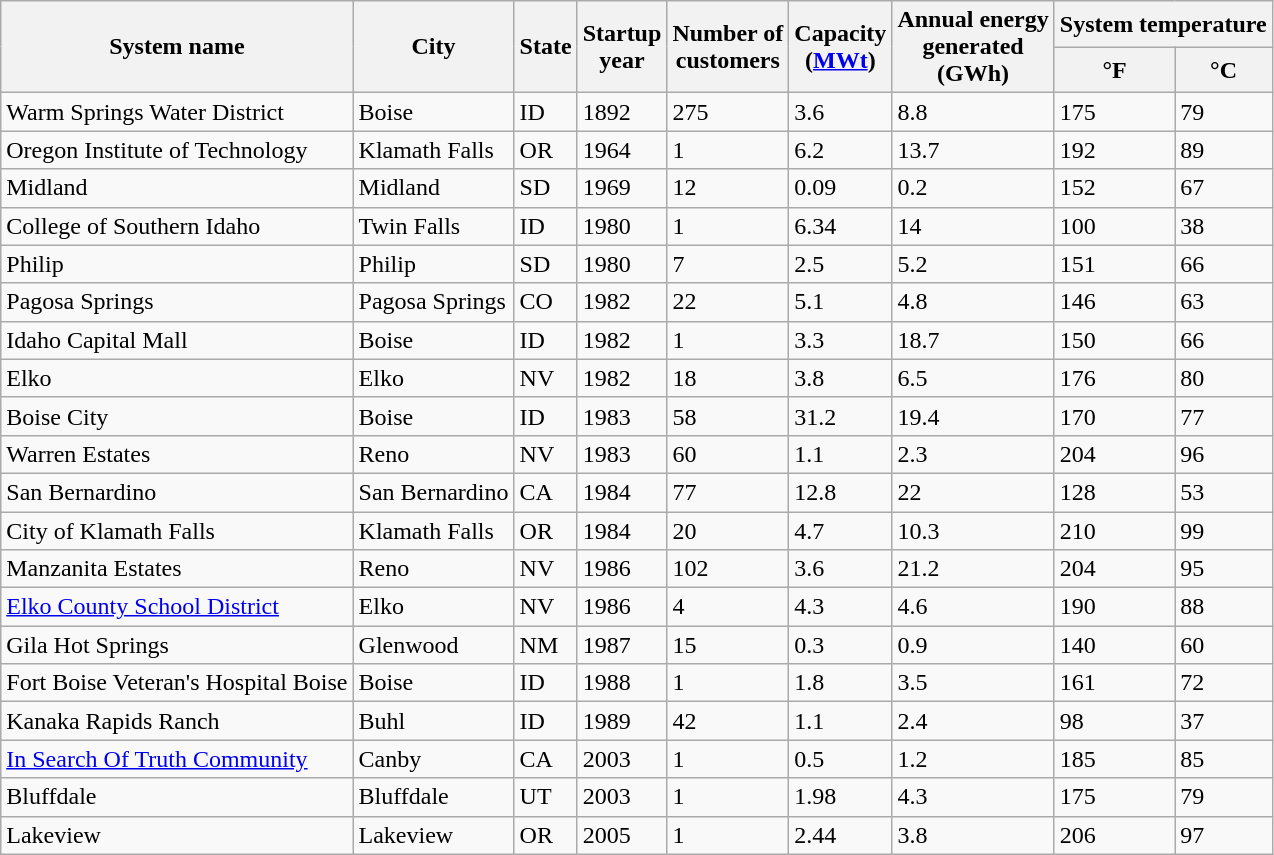<table class="wikitable sortable">
<tr>
<th rowspan=2>System name</th>
<th rowspan=2>City</th>
<th rowspan=2>State</th>
<th rowspan=2>Startup<br>year</th>
<th rowspan=2>Number of<br>customers</th>
<th rowspan=2>Capacity<br>(<a href='#'>MWt</a>)</th>
<th rowspan=2>Annual energy<br>generated<br>(GWh)</th>
<th colspan=2>System temperature</th>
</tr>
<tr>
<th>°F</th>
<th>°C</th>
</tr>
<tr>
<td>Warm Springs Water District</td>
<td>Boise</td>
<td>ID</td>
<td>1892</td>
<td>275</td>
<td>3.6</td>
<td>8.8</td>
<td>175</td>
<td>79</td>
</tr>
<tr>
<td>Oregon Institute of Technology</td>
<td>Klamath Falls</td>
<td>OR</td>
<td>1964</td>
<td>1</td>
<td>6.2</td>
<td>13.7</td>
<td>192</td>
<td>89</td>
</tr>
<tr>
<td>Midland</td>
<td>Midland</td>
<td>SD</td>
<td>1969</td>
<td>12</td>
<td>0.09</td>
<td>0.2</td>
<td>152</td>
<td>67</td>
</tr>
<tr>
<td>College of Southern Idaho</td>
<td>Twin Falls</td>
<td>ID</td>
<td>1980</td>
<td>1</td>
<td>6.34</td>
<td>14</td>
<td>100</td>
<td>38</td>
</tr>
<tr>
<td>Philip</td>
<td>Philip</td>
<td>SD</td>
<td>1980</td>
<td>7</td>
<td>2.5</td>
<td>5.2</td>
<td>151</td>
<td>66</td>
</tr>
<tr>
<td>Pagosa Springs</td>
<td>Pagosa Springs</td>
<td>CO</td>
<td>1982</td>
<td>22</td>
<td>5.1</td>
<td>4.8</td>
<td>146</td>
<td>63</td>
</tr>
<tr>
<td>Idaho Capital Mall</td>
<td>Boise</td>
<td>ID</td>
<td>1982</td>
<td>1</td>
<td>3.3</td>
<td>18.7</td>
<td>150</td>
<td>66</td>
</tr>
<tr>
<td>Elko</td>
<td>Elko</td>
<td>NV</td>
<td>1982</td>
<td>18</td>
<td>3.8</td>
<td>6.5</td>
<td>176</td>
<td>80</td>
</tr>
<tr>
<td>Boise City</td>
<td>Boise</td>
<td>ID</td>
<td>1983</td>
<td>58</td>
<td>31.2</td>
<td>19.4</td>
<td>170</td>
<td>77</td>
</tr>
<tr>
<td>Warren Estates</td>
<td>Reno</td>
<td>NV</td>
<td>1983</td>
<td>60</td>
<td>1.1</td>
<td>2.3</td>
<td>204</td>
<td>96</td>
</tr>
<tr>
<td>San Bernardino</td>
<td>San Bernardino</td>
<td>CA</td>
<td>1984</td>
<td>77</td>
<td>12.8</td>
<td>22</td>
<td>128</td>
<td>53</td>
</tr>
<tr>
<td>City of Klamath Falls</td>
<td>Klamath Falls</td>
<td>OR</td>
<td>1984</td>
<td>20</td>
<td>4.7</td>
<td>10.3</td>
<td>210</td>
<td>99</td>
</tr>
<tr>
<td>Manzanita Estates</td>
<td>Reno</td>
<td>NV</td>
<td>1986</td>
<td>102</td>
<td>3.6</td>
<td>21.2</td>
<td>204</td>
<td>95</td>
</tr>
<tr>
<td><a href='#'>Elko County School District</a></td>
<td>Elko</td>
<td>NV</td>
<td>1986</td>
<td>4</td>
<td>4.3</td>
<td>4.6</td>
<td>190</td>
<td>88</td>
</tr>
<tr>
<td>Gila Hot Springs</td>
<td>Glenwood</td>
<td>NM</td>
<td>1987</td>
<td>15</td>
<td>0.3</td>
<td>0.9</td>
<td>140</td>
<td>60</td>
</tr>
<tr>
<td>Fort Boise Veteran's Hospital	Boise</td>
<td>Boise</td>
<td>ID</td>
<td>1988</td>
<td>1</td>
<td>1.8</td>
<td>3.5</td>
<td>161</td>
<td>72</td>
</tr>
<tr>
<td>Kanaka Rapids Ranch</td>
<td>Buhl</td>
<td>ID</td>
<td>1989</td>
<td>42</td>
<td>1.1</td>
<td>2.4</td>
<td>98</td>
<td>37</td>
</tr>
<tr>
<td><a href='#'>In Search Of Truth Community</a></td>
<td>Canby</td>
<td>CA</td>
<td>2003</td>
<td>1</td>
<td>0.5</td>
<td>1.2</td>
<td>185</td>
<td>85</td>
</tr>
<tr>
<td>Bluffdale</td>
<td>Bluffdale</td>
<td>UT</td>
<td>2003</td>
<td>1</td>
<td>1.98</td>
<td>4.3</td>
<td>175</td>
<td>79</td>
</tr>
<tr>
<td>Lakeview</td>
<td>Lakeview</td>
<td>OR</td>
<td>2005</td>
<td>1</td>
<td>2.44</td>
<td>3.8</td>
<td>206</td>
<td>97</td>
</tr>
</table>
